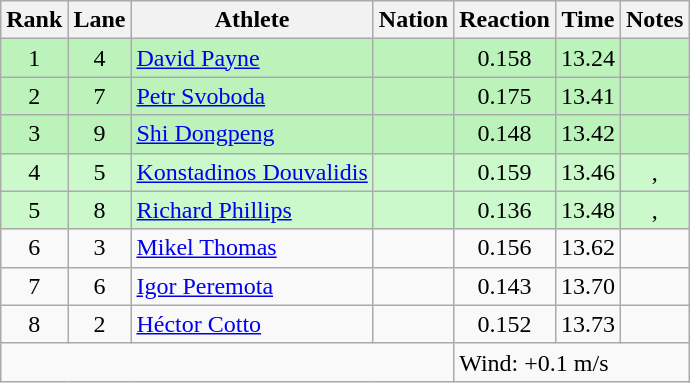<table class="wikitable sortable" style="text-align:center">
<tr>
<th>Rank</th>
<th>Lane</th>
<th>Athlete</th>
<th>Nation</th>
<th>Reaction</th>
<th>Time</th>
<th>Notes</th>
</tr>
<tr bgcolor=bbf3bb>
<td>1</td>
<td>4</td>
<td align=left><a href='#'>David Payne</a></td>
<td align=left></td>
<td>0.158</td>
<td>13.24</td>
<td></td>
</tr>
<tr bgcolor=bbf3bb>
<td>2</td>
<td>7</td>
<td align=left><a href='#'>Petr Svoboda</a></td>
<td align=left></td>
<td>0.175</td>
<td>13.41</td>
<td></td>
</tr>
<tr bgcolor=bbf3bb>
<td>3</td>
<td>9</td>
<td align=left><a href='#'>Shi Dongpeng</a></td>
<td align=left></td>
<td>0.148</td>
<td>13.42</td>
<td></td>
</tr>
<tr bgcolor=ccf9cc>
<td>4</td>
<td>5</td>
<td align=left><a href='#'>Konstadinos Douvalidis</a></td>
<td align=left></td>
<td>0.159</td>
<td>13.46</td>
<td>, </td>
</tr>
<tr bgcolor=ccf9cc>
<td>5</td>
<td>8</td>
<td align=left><a href='#'>Richard Phillips</a></td>
<td align=left></td>
<td>0.136</td>
<td>13.48</td>
<td>, </td>
</tr>
<tr>
<td>6</td>
<td>3</td>
<td align=left><a href='#'>Mikel Thomas</a></td>
<td align=left></td>
<td>0.156</td>
<td>13.62</td>
<td></td>
</tr>
<tr>
<td>7</td>
<td>6</td>
<td align=left><a href='#'>Igor Peremota</a></td>
<td align=left></td>
<td>0.143</td>
<td>13.70</td>
<td></td>
</tr>
<tr>
<td>8</td>
<td>2</td>
<td align=left><a href='#'>Héctor Cotto</a></td>
<td align=left></td>
<td>0.152</td>
<td>13.73</td>
<td></td>
</tr>
<tr class="sortbottom">
<td colspan=4></td>
<td colspan="3" style="text-align:left;">Wind: +0.1 m/s</td>
</tr>
</table>
